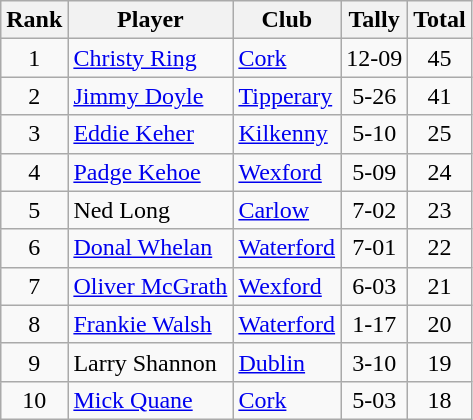<table class="wikitable">
<tr>
<th>Rank</th>
<th>Player</th>
<th>Club</th>
<th>Tally</th>
<th>Total</th>
</tr>
<tr>
<td rowspan=1 align=center>1</td>
<td><a href='#'>Christy Ring</a></td>
<td><a href='#'>Cork</a></td>
<td align=center>12-09</td>
<td align=center>45</td>
</tr>
<tr>
<td rowspan=1 align=center>2</td>
<td><a href='#'>Jimmy Doyle</a></td>
<td><a href='#'>Tipperary</a></td>
<td align=center>5-26</td>
<td align=center>41</td>
</tr>
<tr>
<td rowspan=1 align=center>3</td>
<td><a href='#'>Eddie Keher</a></td>
<td><a href='#'>Kilkenny</a></td>
<td align=center>5-10</td>
<td align=center>25</td>
</tr>
<tr>
<td rowspan=1 align=center>4</td>
<td><a href='#'>Padge Kehoe</a></td>
<td><a href='#'>Wexford</a></td>
<td align=center>5-09</td>
<td align=center>24</td>
</tr>
<tr>
<td rowspan=1 align=center>5</td>
<td>Ned Long</td>
<td><a href='#'>Carlow</a></td>
<td align=center>7-02</td>
<td align=center>23</td>
</tr>
<tr>
<td rowspan=1 align=center>6</td>
<td><a href='#'>Donal Whelan</a></td>
<td><a href='#'>Waterford</a></td>
<td align=center>7-01</td>
<td align=center>22</td>
</tr>
<tr>
<td rowspan=1 align=center>7</td>
<td><a href='#'>Oliver McGrath</a></td>
<td><a href='#'>Wexford</a></td>
<td align=center>6-03</td>
<td align=center>21</td>
</tr>
<tr>
<td rowspan=1 align=center>8</td>
<td><a href='#'>Frankie Walsh</a></td>
<td><a href='#'>Waterford</a></td>
<td align=center>1-17</td>
<td align=center>20</td>
</tr>
<tr>
<td rowspan=1 align=center>9</td>
<td>Larry Shannon</td>
<td><a href='#'>Dublin</a></td>
<td align=center>3-10</td>
<td align=center>19</td>
</tr>
<tr>
<td rowspan=1 align=center>10</td>
<td><a href='#'>Mick Quane</a></td>
<td><a href='#'>Cork</a></td>
<td align=center>5-03</td>
<td align=center>18</td>
</tr>
</table>
